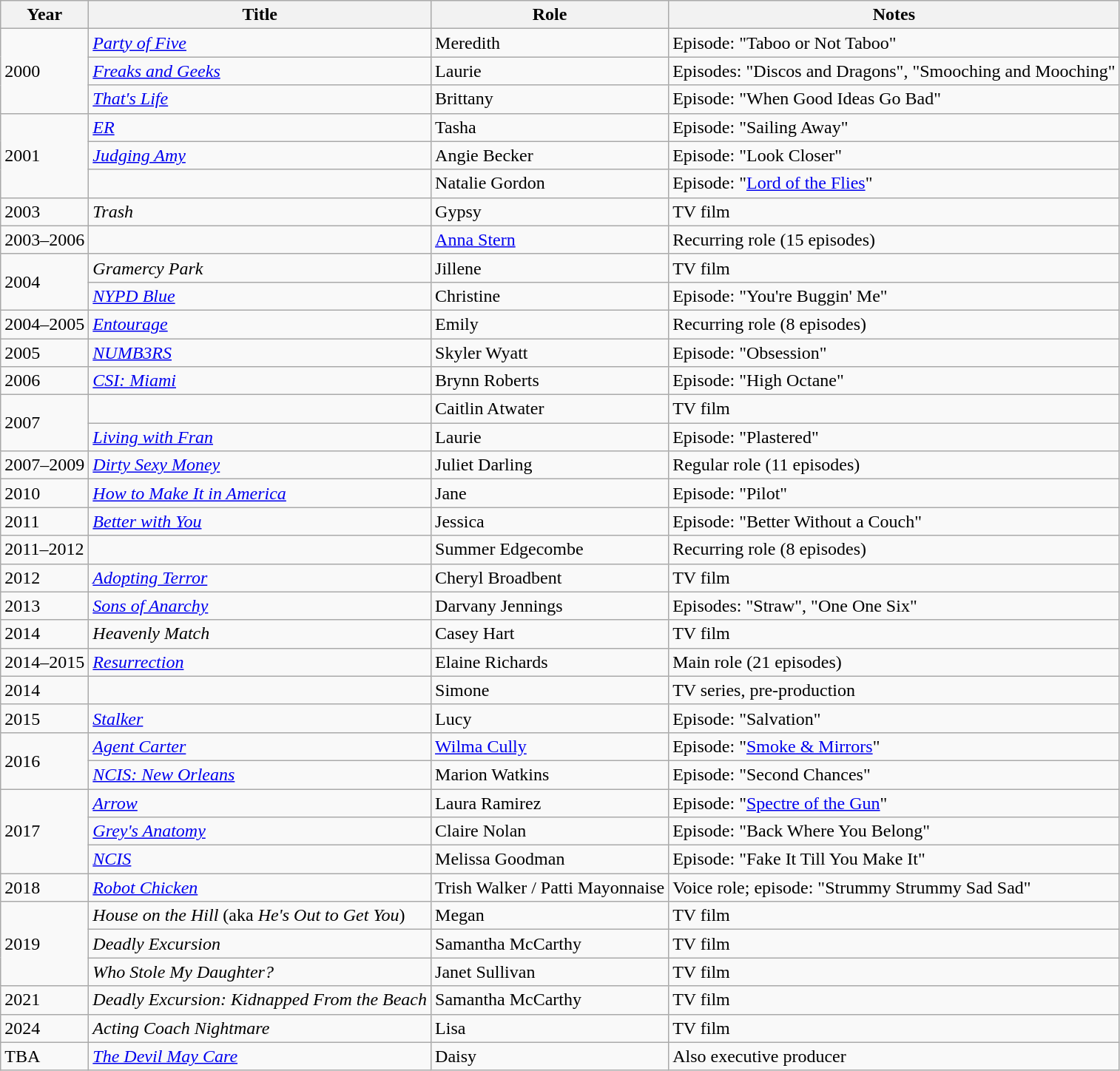<table class="wikitable sortable">
<tr>
<th>Year</th>
<th>Title</th>
<th>Role</th>
<th class="unsortable">Notes</th>
</tr>
<tr>
<td rowspan="3">2000</td>
<td><em><a href='#'>Party of Five</a></em></td>
<td>Meredith</td>
<td>Episode: "Taboo or Not Taboo"</td>
</tr>
<tr>
<td><em><a href='#'>Freaks and Geeks</a></em></td>
<td>Laurie</td>
<td>Episodes: "Discos and Dragons", "Smooching and Mooching"</td>
</tr>
<tr>
<td><em><a href='#'>That's Life</a></em></td>
<td>Brittany</td>
<td>Episode: "When Good Ideas Go Bad"</td>
</tr>
<tr>
<td rowspan="3">2001</td>
<td><em><a href='#'>ER</a></em></td>
<td>Tasha</td>
<td>Episode: "Sailing Away"</td>
</tr>
<tr>
<td><em><a href='#'>Judging Amy</a></em></td>
<td>Angie Becker</td>
<td>Episode: "Look Closer"</td>
</tr>
<tr>
<td><em></em></td>
<td>Natalie Gordon</td>
<td>Episode: "<a href='#'>Lord of the Flies</a>"</td>
</tr>
<tr>
<td>2003</td>
<td><em>Trash</em></td>
<td>Gypsy</td>
<td>TV film</td>
</tr>
<tr>
<td>2003–2006</td>
<td><em></em></td>
<td><a href='#'>Anna Stern</a></td>
<td>Recurring role (15 episodes)</td>
</tr>
<tr>
<td rowspan="2">2004</td>
<td><em>Gramercy Park</em></td>
<td>Jillene</td>
<td>TV film</td>
</tr>
<tr>
<td><em><a href='#'>NYPD Blue</a></em></td>
<td>Christine</td>
<td>Episode: "You're Buggin' Me"</td>
</tr>
<tr>
<td>2004–2005</td>
<td><em><a href='#'>Entourage</a></em></td>
<td>Emily</td>
<td>Recurring role (8 episodes)</td>
</tr>
<tr>
<td>2005</td>
<td><em><a href='#'>NUMB3RS</a></em></td>
<td>Skyler Wyatt</td>
<td>Episode: "Obsession"</td>
</tr>
<tr>
<td>2006</td>
<td><em><a href='#'>CSI: Miami</a></em></td>
<td>Brynn Roberts</td>
<td>Episode: "High Octane"</td>
</tr>
<tr>
<td rowspan="2">2007</td>
<td><em></em></td>
<td>Caitlin Atwater</td>
<td>TV film</td>
</tr>
<tr>
<td><em><a href='#'>Living with Fran</a></em></td>
<td>Laurie</td>
<td>Episode: "Plastered"</td>
</tr>
<tr>
<td>2007–2009</td>
<td><em><a href='#'>Dirty Sexy Money</a></em></td>
<td>Juliet Darling</td>
<td>Regular role (11 episodes)</td>
</tr>
<tr>
<td>2010</td>
<td><em><a href='#'>How to Make It in America</a></em></td>
<td>Jane</td>
<td>Episode: "Pilot"</td>
</tr>
<tr>
<td>2011</td>
<td><em><a href='#'>Better with You</a></em></td>
<td>Jessica</td>
<td>Episode: "Better Without a Couch"</td>
</tr>
<tr>
<td>2011–2012</td>
<td><em></em></td>
<td>Summer Edgecombe</td>
<td>Recurring role (8 episodes)</td>
</tr>
<tr>
<td>2012</td>
<td><em><a href='#'>Adopting Terror</a></em></td>
<td>Cheryl Broadbent</td>
<td>TV film</td>
</tr>
<tr>
<td>2013</td>
<td><em><a href='#'>Sons of Anarchy</a></em></td>
<td>Darvany Jennings</td>
<td>Episodes: "Straw", "One One Six"</td>
</tr>
<tr>
<td>2014</td>
<td><em>Heavenly Match</em></td>
<td>Casey Hart</td>
<td>TV film</td>
</tr>
<tr>
<td>2014–2015</td>
<td><em><a href='#'>Resurrection</a></em></td>
<td>Elaine Richards</td>
<td>Main role (21 episodes)</td>
</tr>
<tr>
<td>2014</td>
<td><em></em></td>
<td>Simone</td>
<td>TV series, pre-production</td>
</tr>
<tr>
<td>2015</td>
<td><em><a href='#'>Stalker</a></em></td>
<td>Lucy</td>
<td>Episode: "Salvation"</td>
</tr>
<tr>
<td rowspan="2">2016</td>
<td><em><a href='#'>Agent Carter</a></em></td>
<td><a href='#'>Wilma Cully</a></td>
<td>Episode: "<a href='#'>Smoke & Mirrors</a>"</td>
</tr>
<tr>
<td><em><a href='#'>NCIS: New Orleans</a></em></td>
<td>Marion Watkins</td>
<td>Episode: "Second Chances"</td>
</tr>
<tr>
<td rowspan="3">2017</td>
<td><em><a href='#'>Arrow</a></em></td>
<td>Laura Ramirez</td>
<td>Episode: "<a href='#'>Spectre of the Gun</a>"</td>
</tr>
<tr>
<td><em><a href='#'>Grey's Anatomy</a></em></td>
<td>Claire Nolan</td>
<td>Episode: "Back Where You Belong"</td>
</tr>
<tr>
<td><em><a href='#'>NCIS</a></em></td>
<td>Melissa Goodman</td>
<td>Episode: "Fake It Till You Make It"</td>
</tr>
<tr>
<td>2018</td>
<td><em><a href='#'>Robot Chicken</a></em></td>
<td>Trish Walker / Patti Mayonnaise</td>
<td>Voice role; episode: "Strummy Strummy Sad Sad"</td>
</tr>
<tr>
<td rowspan="3">2019</td>
<td><em>House on the Hill</em> (aka <em>He's Out to Get You</em>)</td>
<td>Megan</td>
<td>TV film</td>
</tr>
<tr>
<td><em>Deadly Excursion</em></td>
<td>Samantha McCarthy</td>
<td>TV film</td>
</tr>
<tr>
<td><em>Who Stole My Daughter?</em></td>
<td>Janet Sullivan</td>
<td>TV film</td>
</tr>
<tr>
<td>2021</td>
<td><em> Deadly Excursion: Kidnapped From the Beach</em></td>
<td>Samantha McCarthy</td>
<td>TV film</td>
</tr>
<tr>
<td>2024</td>
<td><em> Acting Coach Nightmare</em></td>
<td>Lisa</td>
<td>TV film</td>
</tr>
<tr>
<td>TBA</td>
<td><em><a href='#'>The Devil May Care</a></em></td>
<td>Daisy</td>
<td>Also executive producer</td>
</tr>
</table>
